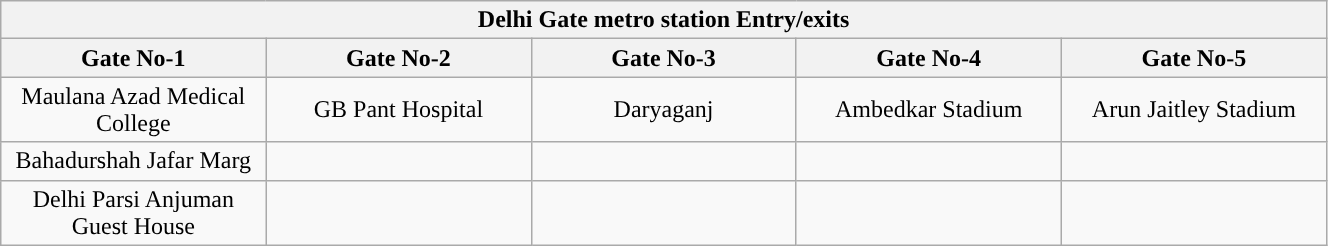<table class="wikitable" style="text-align: center;" width="70%">
<tr>
<th align="center" colspan="7" style="background:#"><span>Delhi Gate metro station Entry/exits</span></th>
</tr>
<tr>
<th style="width:14%;">Gate No-1</th>
<th style="width:14%;">Gate No-2 </th>
<th style="width:14%;">Gate No-3</th>
<th style="width:14%;">Gate No-4 </th>
<th style="width:14%;">Gate No-5 </th>
</tr>
<tr>
<td>Maulana Azad Medical College</td>
<td>GB Pant Hospital</td>
<td>Daryaganj</td>
<td>Ambedkar Stadium</td>
<td>Arun Jaitley Stadium</td>
</tr>
<tr>
<td>Bahadurshah Jafar Marg</td>
<td></td>
<td></td>
<td></td>
<td></td>
</tr>
<tr>
<td>Delhi Parsi Anjuman Guest House</td>
<td></td>
<td></td>
<td></td>
<td></td>
</tr>
</table>
